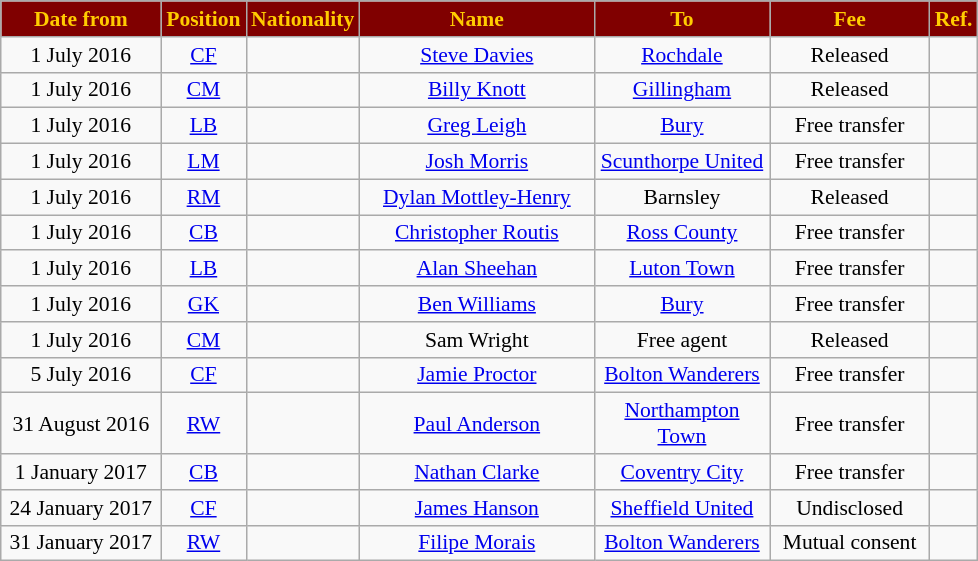<table class="wikitable"  style="text-align:center; font-size:90%; ">
<tr>
<th style="background:#800000; color:#FFCC00; width:100px;">Date from</th>
<th style="background:#800000; color:#FFCC00; width:50px;">Position</th>
<th style="background:#800000; color:#FFCC00; width:50px;">Nationality</th>
<th style="background:#800000; color:#FFCC00; width:150px;">Name</th>
<th style="background:#800000; color:#FFCC00; width:110px;">To</th>
<th style="background:#800000; color:#FFCC00; width:100px;">Fee</th>
<th style="background:#800000; color:#FFCC00; width:25px;">Ref.</th>
</tr>
<tr>
<td>1 July 2016</td>
<td><a href='#'>CF</a></td>
<td></td>
<td><a href='#'>Steve Davies</a></td>
<td><a href='#'>Rochdale</a></td>
<td>Released</td>
<td></td>
</tr>
<tr>
<td>1 July 2016</td>
<td><a href='#'>CM</a></td>
<td></td>
<td><a href='#'>Billy Knott</a></td>
<td><a href='#'>Gillingham</a></td>
<td>Released</td>
<td></td>
</tr>
<tr>
<td>1 July 2016</td>
<td><a href='#'>LB</a></td>
<td></td>
<td><a href='#'>Greg Leigh</a></td>
<td><a href='#'>Bury</a></td>
<td>Free transfer</td>
<td></td>
</tr>
<tr>
<td>1 July 2016</td>
<td><a href='#'>LM</a></td>
<td></td>
<td><a href='#'>Josh Morris</a></td>
<td><a href='#'>Scunthorpe United</a></td>
<td>Free transfer</td>
<td></td>
</tr>
<tr>
<td>1 July 2016</td>
<td><a href='#'>RM</a></td>
<td></td>
<td><a href='#'>Dylan Mottley-Henry</a></td>
<td>Barnsley</td>
<td>Released</td>
<td></td>
</tr>
<tr>
<td>1 July 2016</td>
<td><a href='#'>CB</a></td>
<td></td>
<td><a href='#'>Christopher Routis</a></td>
<td><a href='#'>Ross County</a></td>
<td>Free transfer</td>
<td></td>
</tr>
<tr>
<td>1 July 2016</td>
<td><a href='#'>LB</a></td>
<td></td>
<td><a href='#'>Alan Sheehan</a></td>
<td><a href='#'>Luton Town</a></td>
<td>Free transfer</td>
<td></td>
</tr>
<tr>
<td>1 July 2016</td>
<td><a href='#'>GK</a></td>
<td></td>
<td><a href='#'>Ben Williams</a></td>
<td><a href='#'>Bury</a></td>
<td>Free transfer</td>
<td></td>
</tr>
<tr>
<td>1 July 2016</td>
<td><a href='#'>CM</a></td>
<td></td>
<td>Sam Wright</td>
<td>Free agent</td>
<td>Released</td>
<td></td>
</tr>
<tr>
<td>5 July 2016</td>
<td><a href='#'>CF</a></td>
<td></td>
<td><a href='#'>Jamie Proctor</a></td>
<td><a href='#'>Bolton Wanderers</a></td>
<td>Free transfer</td>
<td></td>
</tr>
<tr>
<td>31 August 2016</td>
<td><a href='#'>RW</a></td>
<td></td>
<td><a href='#'>Paul Anderson</a></td>
<td><a href='#'>Northampton Town</a></td>
<td>Free transfer</td>
<td></td>
</tr>
<tr>
<td>1 January 2017</td>
<td><a href='#'>CB</a></td>
<td></td>
<td><a href='#'>Nathan Clarke</a></td>
<td><a href='#'>Coventry City</a></td>
<td>Free transfer</td>
<td></td>
</tr>
<tr>
<td>24 January 2017</td>
<td><a href='#'>CF</a></td>
<td></td>
<td><a href='#'>James Hanson</a></td>
<td><a href='#'>Sheffield United</a></td>
<td>Undisclosed</td>
<td></td>
</tr>
<tr>
<td>31 January 2017</td>
<td><a href='#'>RW</a></td>
<td></td>
<td><a href='#'>Filipe Morais</a></td>
<td><a href='#'>Bolton Wanderers</a></td>
<td>Mutual consent</td>
<td></td>
</tr>
</table>
